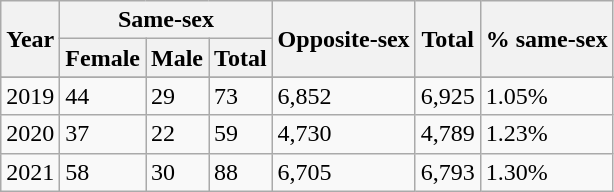<table class="wikitable">
<tr>
<th rowspan=2>Year</th>
<th colspan=3>Same-sex</th>
<th rowspan=2>Opposite-sex</th>
<th rowspan=2>Total</th>
<th rowspan=2>% same-sex</th>
</tr>
<tr>
<th>Female</th>
<th>Male</th>
<th>Total</th>
</tr>
<tr>
</tr>
<tr>
<td>2019</td>
<td>44</td>
<td>29</td>
<td>73</td>
<td>6,852</td>
<td>6,925</td>
<td>1.05%</td>
</tr>
<tr>
<td>2020</td>
<td>37</td>
<td>22</td>
<td>59</td>
<td>4,730</td>
<td>4,789</td>
<td>1.23%</td>
</tr>
<tr>
<td>2021</td>
<td>58</td>
<td>30</td>
<td>88</td>
<td>6,705</td>
<td>6,793</td>
<td>1.30%</td>
</tr>
</table>
